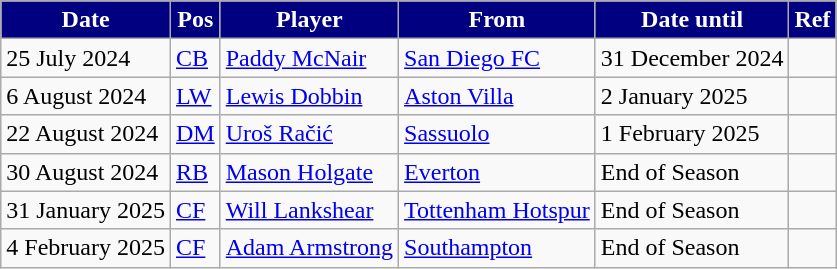<table class="wikitable plainrowheaders sortable">
<tr>
<th style="background:#000080; color:white;">Date</th>
<th style="background:#000080; color:white;">Pos</th>
<th style="background:#000080; color:white;">Player</th>
<th style="background:#000080; color:white;">From</th>
<th style="background:#000080; color:white;">Date until</th>
<th style="background:#000080; color:white;">Ref</th>
</tr>
<tr>
<td>25 July 2024</td>
<td><a href='#'>CB</a></td>
<td> <a href='#'>Paddy McNair</a></td>
<td> <a href='#'>San Diego FC</a></td>
<td>31 December 2024</td>
<td></td>
</tr>
<tr>
<td>6 August 2024</td>
<td><a href='#'>LW</a></td>
<td> <a href='#'>Lewis Dobbin</a></td>
<td> <a href='#'>Aston Villa</a></td>
<td>2 January 2025</td>
<td></td>
</tr>
<tr>
<td>22 August 2024</td>
<td><a href='#'>DM</a></td>
<td> <a href='#'>Uroš Račić</a></td>
<td> <a href='#'>Sassuolo</a></td>
<td>1 February 2025</td>
<td></td>
</tr>
<tr>
<td>30 August 2024</td>
<td><a href='#'>RB</a></td>
<td> <a href='#'>Mason Holgate</a></td>
<td> <a href='#'>Everton</a></td>
<td>End of Season</td>
<td></td>
</tr>
<tr>
<td>31 January 2025</td>
<td><a href='#'>CF</a></td>
<td> <a href='#'>Will Lankshear</a></td>
<td> <a href='#'>Tottenham Hotspur</a></td>
<td>End of Season</td>
<td></td>
</tr>
<tr>
<td>4 February 2025</td>
<td><a href='#'>CF</a></td>
<td> <a href='#'>Adam Armstrong</a></td>
<td> <a href='#'>Southampton</a></td>
<td>End of Season</td>
<td></td>
</tr>
</table>
